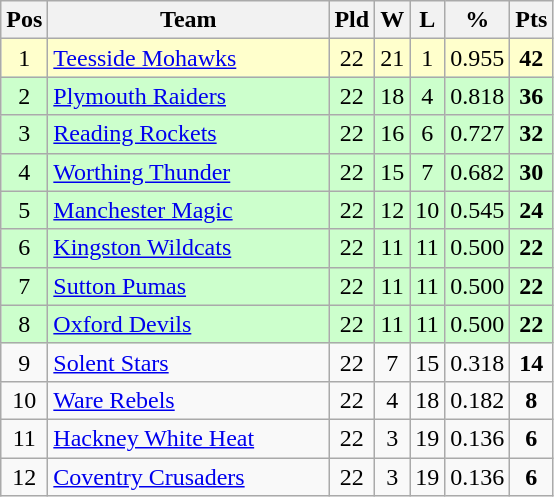<table class="wikitable" style="text-align: center;">
<tr>
<th>Pos</th>
<th scope="col" style="width: 180px;">Team</th>
<th>Pld</th>
<th>W</th>
<th>L</th>
<th>%</th>
<th>Pts</th>
</tr>
<tr style="background: #ffffcc;">
<td>1</td>
<td style="text-align:left;"><a href='#'>Teesside Mohawks</a></td>
<td>22</td>
<td>21</td>
<td>1</td>
<td>0.955</td>
<td><strong>42</strong></td>
</tr>
<tr style="background: #ccffcc;">
<td>2</td>
<td style="text-align:left;"><a href='#'>Plymouth Raiders</a></td>
<td>22</td>
<td>18</td>
<td>4</td>
<td>0.818</td>
<td><strong>36</strong></td>
</tr>
<tr style="background: #ccffcc;">
<td>3</td>
<td style="text-align:left;"><a href='#'>Reading Rockets</a></td>
<td>22</td>
<td>16</td>
<td>6</td>
<td>0.727</td>
<td><strong>32</strong></td>
</tr>
<tr style="background: #ccffcc;">
<td>4</td>
<td style="text-align:left;"><a href='#'>Worthing Thunder</a></td>
<td>22</td>
<td>15</td>
<td>7</td>
<td>0.682</td>
<td><strong>30</strong></td>
</tr>
<tr style="background: #ccffcc;">
<td>5</td>
<td style="text-align:left;"><a href='#'>Manchester Magic</a></td>
<td>22</td>
<td>12</td>
<td>10</td>
<td>0.545</td>
<td><strong>24</strong></td>
</tr>
<tr style="background: #ccffcc;">
<td>6</td>
<td style="text-align:left;"><a href='#'>Kingston Wildcats</a></td>
<td>22</td>
<td>11</td>
<td>11</td>
<td>0.500</td>
<td><strong>22</strong></td>
</tr>
<tr style="background: #ccffcc;">
<td>7</td>
<td style="text-align:left;"><a href='#'>Sutton Pumas</a></td>
<td>22</td>
<td>11</td>
<td>11</td>
<td>0.500</td>
<td><strong>22</strong></td>
</tr>
<tr style="background: #ccffcc;">
<td>8</td>
<td style="text-align:left;"><a href='#'>Oxford Devils</a></td>
<td>22</td>
<td>11</td>
<td>11</td>
<td>0.500</td>
<td><strong>22</strong></td>
</tr>
<tr>
<td>9</td>
<td style="text-align:left;"><a href='#'>Solent Stars</a></td>
<td>22</td>
<td>7</td>
<td>15</td>
<td>0.318</td>
<td><strong>14</strong></td>
</tr>
<tr>
<td>10</td>
<td style="text-align:left;"><a href='#'>Ware Rebels</a></td>
<td>22</td>
<td>4</td>
<td>18</td>
<td>0.182</td>
<td><strong>8</strong></td>
</tr>
<tr>
<td>11</td>
<td style="text-align:left;"><a href='#'>Hackney White Heat</a></td>
<td>22</td>
<td>3</td>
<td>19</td>
<td>0.136</td>
<td><strong>6</strong></td>
</tr>
<tr>
<td>12</td>
<td style="text-align:left;"><a href='#'>Coventry Crusaders</a></td>
<td>22</td>
<td>3</td>
<td>19</td>
<td>0.136</td>
<td><strong>6</strong></td>
</tr>
</table>
